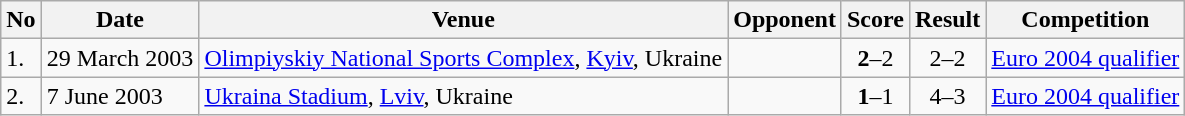<table class="wikitable" style="font-size:100%;">
<tr>
<th>No</th>
<th>Date</th>
<th>Venue</th>
<th>Opponent</th>
<th>Score</th>
<th>Result</th>
<th>Competition</th>
</tr>
<tr>
<td>1.</td>
<td>29 March 2003</td>
<td><a href='#'>Olimpiyskiy National Sports Complex</a>, <a href='#'>Kyiv</a>, Ukraine</td>
<td></td>
<td align=center><strong>2</strong>–2</td>
<td align=center>2–2</td>
<td><a href='#'>Euro 2004 qualifier</a></td>
</tr>
<tr>
<td>2.</td>
<td>7 June 2003</td>
<td><a href='#'>Ukraina Stadium</a>, <a href='#'>Lviv</a>, Ukraine</td>
<td></td>
<td align=center><strong>1</strong>–1</td>
<td align=center>4–3</td>
<td><a href='#'>Euro 2004 qualifier</a></td>
</tr>
</table>
